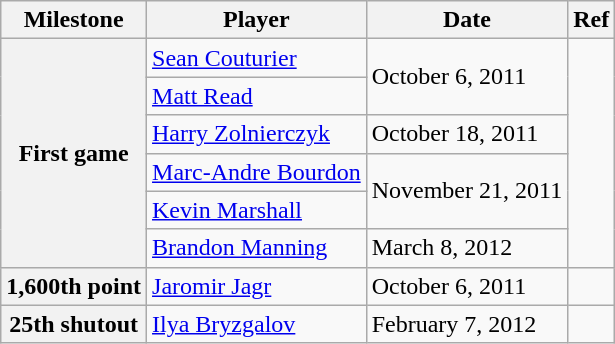<table class="wikitable">
<tr>
<th scope="col">Milestone</th>
<th scope="col">Player</th>
<th scope="col">Date</th>
<th scope="col">Ref</th>
</tr>
<tr>
<th rowspan=6>First game</th>
<td><a href='#'>Sean Couturier</a></td>
<td rowspan=2>October 6, 2011</td>
<td rowspan=6></td>
</tr>
<tr>
<td><a href='#'>Matt Read</a></td>
</tr>
<tr>
<td><a href='#'>Harry Zolnierczyk</a></td>
<td>October 18, 2011</td>
</tr>
<tr>
<td><a href='#'>Marc-Andre Bourdon</a></td>
<td rowspan=2>November 21, 2011</td>
</tr>
<tr>
<td><a href='#'>Kevin Marshall</a></td>
</tr>
<tr>
<td><a href='#'>Brandon Manning</a></td>
<td>March 8, 2012</td>
</tr>
<tr>
<th>1,600th point</th>
<td><a href='#'>Jaromir Jagr</a></td>
<td>October 6, 2011</td>
<td></td>
</tr>
<tr>
<th>25th shutout</th>
<td><a href='#'>Ilya Bryzgalov</a></td>
<td>February 7, 2012</td>
<td></td>
</tr>
</table>
